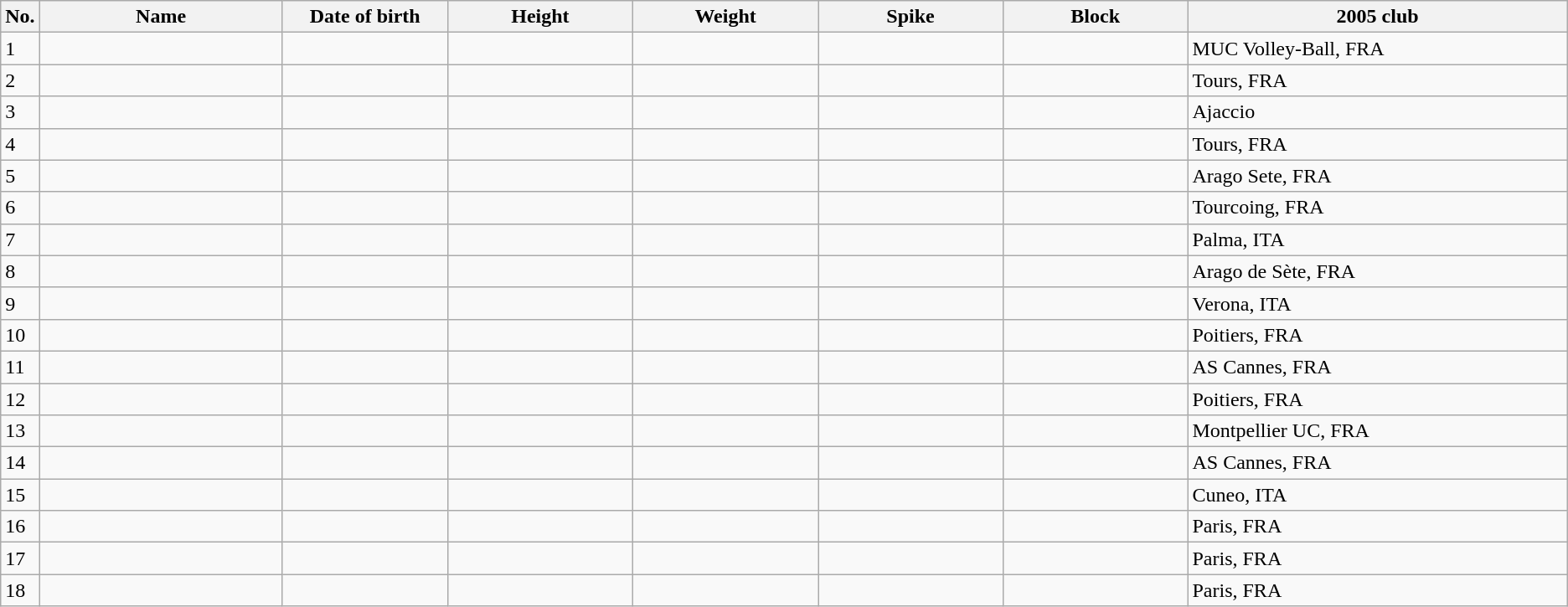<table class="wikitable sortable" style=font-size:100%; text-align:center;>
<tr>
<th>No.</th>
<th style=width:12em>Name</th>
<th style=width:8em>Date of birth</th>
<th style=width:9em>Height</th>
<th style=width:9em>Weight</th>
<th style=width:9em>Spike</th>
<th style=width:9em>Block</th>
<th style=width:19em>2005 club</th>
</tr>
<tr>
<td>1</td>
<td align=left></td>
<td align=right></td>
<td></td>
<td></td>
<td></td>
<td></td>
<td align=left>MUC Volley-Ball, FRA</td>
</tr>
<tr>
<td>2</td>
<td align=left></td>
<td align=right></td>
<td></td>
<td></td>
<td></td>
<td></td>
<td align=left>Tours, FRA</td>
</tr>
<tr>
<td>3</td>
<td align=left></td>
<td align=right></td>
<td></td>
<td></td>
<td></td>
<td></td>
<td align=left>Ajaccio</td>
</tr>
<tr>
<td>4</td>
<td align=left></td>
<td align=right></td>
<td></td>
<td></td>
<td></td>
<td></td>
<td align=left>Tours, FRA</td>
</tr>
<tr>
<td>5</td>
<td align=left></td>
<td align=right></td>
<td></td>
<td></td>
<td></td>
<td></td>
<td align=left>Arago Sete, FRA</td>
</tr>
<tr>
<td>6</td>
<td align=left></td>
<td align=right></td>
<td></td>
<td></td>
<td></td>
<td></td>
<td align=left>Tourcoing, FRA</td>
</tr>
<tr>
<td>7</td>
<td align=left></td>
<td align=right></td>
<td></td>
<td></td>
<td></td>
<td></td>
<td align=left>Palma, ITA</td>
</tr>
<tr>
<td>8</td>
<td align=left></td>
<td align=right></td>
<td></td>
<td></td>
<td></td>
<td></td>
<td align=left>Arago de Sète, FRA</td>
</tr>
<tr>
<td>9</td>
<td align=left></td>
<td align=right></td>
<td></td>
<td></td>
<td></td>
<td></td>
<td align=left>Verona, ITA</td>
</tr>
<tr>
<td>10</td>
<td align=left></td>
<td align=right></td>
<td></td>
<td></td>
<td></td>
<td></td>
<td align=left>Poitiers, FRA</td>
</tr>
<tr>
<td>11</td>
<td align=left></td>
<td align=right></td>
<td></td>
<td></td>
<td></td>
<td></td>
<td align=left>AS Cannes, FRA</td>
</tr>
<tr>
<td>12</td>
<td align=left></td>
<td align=right></td>
<td></td>
<td></td>
<td></td>
<td></td>
<td align=left>Poitiers, FRA</td>
</tr>
<tr>
<td>13</td>
<td align=left></td>
<td align=right></td>
<td></td>
<td></td>
<td></td>
<td></td>
<td align=left>Montpellier UC, FRA</td>
</tr>
<tr>
<td>14</td>
<td align=left></td>
<td align=right></td>
<td></td>
<td></td>
<td></td>
<td></td>
<td align=left>AS Cannes, FRA</td>
</tr>
<tr>
<td>15</td>
<td align=left></td>
<td align=right></td>
<td></td>
<td></td>
<td></td>
<td></td>
<td align=left>Cuneo, ITA</td>
</tr>
<tr>
<td>16</td>
<td align=left></td>
<td align=right></td>
<td></td>
<td></td>
<td></td>
<td></td>
<td align=left>Paris, FRA</td>
</tr>
<tr>
<td>17</td>
<td align=left></td>
<td align=right></td>
<td></td>
<td></td>
<td></td>
<td></td>
<td align=left>Paris, FRA</td>
</tr>
<tr>
<td>18</td>
<td align=left></td>
<td align=right></td>
<td></td>
<td></td>
<td></td>
<td></td>
<td align=left>Paris, FRA</td>
</tr>
</table>
